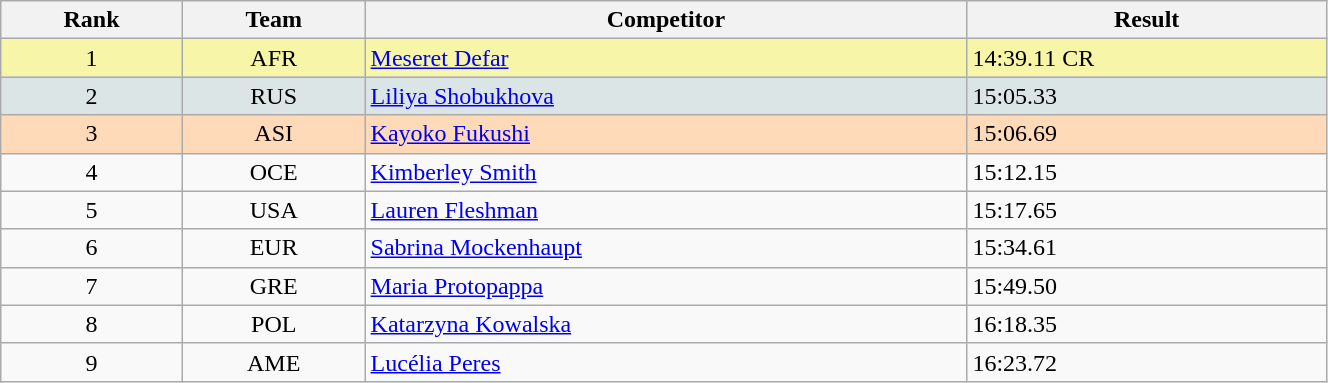<table class="wikitable" width=70% style=text-align:center>
<tr>
<th>Rank</th>
<th>Team</th>
<th>Competitor</th>
<th>Result</th>
</tr>
<tr bgcolor="#F7F6A8">
<td>1</td>
<td>AFR</td>
<td align="left"><a href='#'>Meseret Defar</a></td>
<td align="left">14:39.11 CR</td>
</tr>
<tr bgcolor="#DCE5E5">
<td>2</td>
<td>RUS</td>
<td align="left"><a href='#'>Liliya Shobukhova</a></td>
<td align="left">15:05.33</td>
</tr>
<tr bgcolor="#FFDAB9">
<td>3</td>
<td>ASI</td>
<td align="left"><a href='#'>Kayoko Fukushi</a></td>
<td align="left">15:06.69</td>
</tr>
<tr>
<td>4</td>
<td>OCE</td>
<td align="left"><a href='#'>Kimberley Smith</a></td>
<td align="left">15:12.15</td>
</tr>
<tr>
<td>5</td>
<td>USA</td>
<td align="left"><a href='#'>Lauren Fleshman</a></td>
<td align="left">15:17.65</td>
</tr>
<tr>
<td>6</td>
<td>EUR</td>
<td align="left"><a href='#'>Sabrina Mockenhaupt</a></td>
<td align="left">15:34.61</td>
</tr>
<tr>
<td>7</td>
<td>GRE</td>
<td align="left"><a href='#'>Maria Protopappa</a></td>
<td align="left">15:49.50</td>
</tr>
<tr>
<td>8</td>
<td>POL</td>
<td align="left"><a href='#'>Katarzyna Kowalska</a></td>
<td align="left">16:18.35</td>
</tr>
<tr>
<td>9</td>
<td>AME</td>
<td align="left"><a href='#'>Lucélia Peres</a></td>
<td align="left">16:23.72</td>
</tr>
</table>
